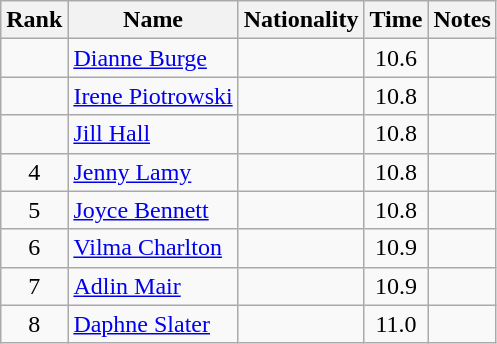<table class="wikitable sortable" style=" text-align:center">
<tr>
<th scope="col">Rank</th>
<th scope="col">Name</th>
<th scope="col">Nationality</th>
<th scope="col">Time</th>
<th scope="col">Notes</th>
</tr>
<tr>
<td></td>
<td style="text-align: left;"><a href='#'>Dianne Burge</a></td>
<td style="text-align: left;"></td>
<td>10.6</td>
<td></td>
</tr>
<tr>
<td></td>
<td style="text-align: left;"><a href='#'>Irene Piotrowski</a></td>
<td style="text-align: left;"></td>
<td>10.8</td>
<td></td>
</tr>
<tr>
<td></td>
<td style="text-align: left;"><a href='#'>Jill Hall</a></td>
<td style="text-align: left;"></td>
<td>10.8</td>
<td></td>
</tr>
<tr>
<td>4</td>
<td style="text-align: left;"><a href='#'>Jenny Lamy</a></td>
<td style="text-align: left;"></td>
<td>10.8</td>
<td></td>
</tr>
<tr>
<td>5</td>
<td style="text-align: left;"><a href='#'>Joyce Bennett</a></td>
<td style="text-align: left;"></td>
<td>10.8</td>
<td></td>
</tr>
<tr>
<td>6</td>
<td style="text-align: left;"><a href='#'>Vilma Charlton</a></td>
<td style="text-align: left;"></td>
<td>10.9</td>
<td></td>
</tr>
<tr>
<td>7</td>
<td style="text-align: left;"><a href='#'>Adlin Mair</a></td>
<td style="text-align: left;"></td>
<td>10.9</td>
<td></td>
</tr>
<tr>
<td>8</td>
<td style="text-align: left;"><a href='#'>Daphne Slater</a></td>
<td style="text-align: left;"></td>
<td>11.0</td>
<td></td>
</tr>
</table>
